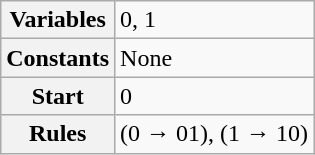<table class="wikitable">
<tr>
<th>Variables <td> 0, 1 </td></th>
</tr>
<tr>
<th>Constants <td> None </td></th>
</tr>
<tr>
<th>Start <td> 0 </td></th>
</tr>
<tr>
<th>Rules <td> (0 → 01), (1 → 10) </td></th>
</tr>
</table>
